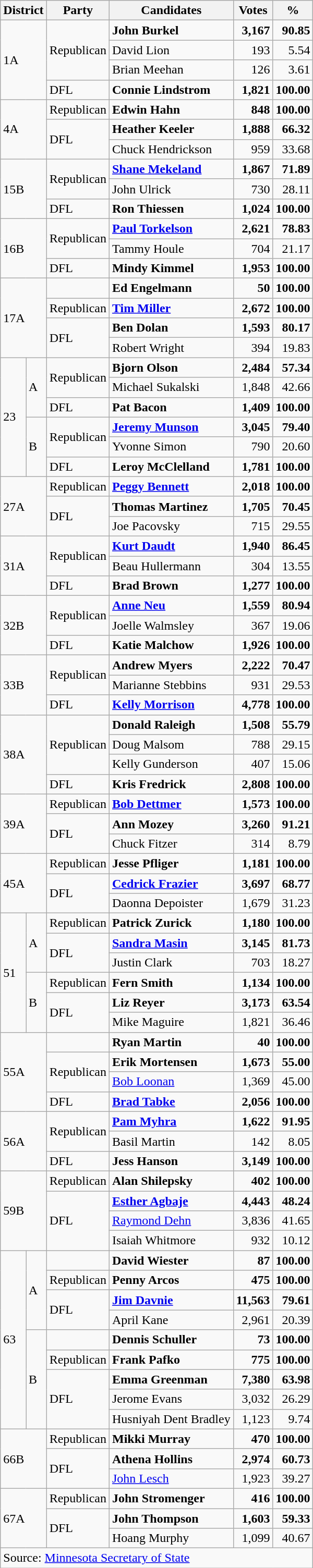<table class="wikitable mw-collapsible mw-collapsed">
<tr>
<th colspan="2">District</th>
<th>Party</th>
<th>Candidates</th>
<th>Votes</th>
<th>%</th>
</tr>
<tr>
<td colspan="2" rowspan="4" id="1Ape">1A</td>
<td rowspan="3" >Republican</td>
<td><strong>John Burkel</strong></td>
<td style="font-weight:bold" align="right">3,167</td>
<td style="font-weight:bold" align="right">90.85</td>
</tr>
<tr>
<td>David Lion</td>
<td align="right">193</td>
<td align="right">5.54</td>
</tr>
<tr>
<td>Brian Meehan</td>
<td align="right">126</td>
<td align="right">3.61</td>
</tr>
<tr>
<td>DFL</td>
<td><strong>Connie Lindstrom</strong></td>
<td style="font-weight:bold" align="right">1,821</td>
<td style="font-weight:bold" align="right">100.00</td>
</tr>
<tr>
<td colspan="2" rowspan="3" id="4Ape">4A</td>
<td>Republican</td>
<td><strong>Edwin Hahn</strong></td>
<td style="font-weight:bold" align="right">848</td>
<td style="font-weight:bold" align="right">100.00</td>
</tr>
<tr>
<td rowspan="2" >DFL</td>
<td><strong>Heather Keeler</strong></td>
<td style="font-weight:bold" align="right">1,888</td>
<td style="font-weight:bold" align="right">66.32</td>
</tr>
<tr>
<td>Chuck Hendrickson</td>
<td align="right">959</td>
<td align="right">33.68</td>
</tr>
<tr>
<td colspan="2" rowspan="3" id="15Bpe">15B</td>
<td rowspan="2" >Republican</td>
<td><strong><a href='#'>Shane Mekeland</a></strong></td>
<td style="font-weight:bold" align="right">1,867</td>
<td style="font-weight:bold" align="right">71.89</td>
</tr>
<tr>
<td>John Ulrick</td>
<td align="right">730</td>
<td align="right">28.11</td>
</tr>
<tr>
<td>DFL</td>
<td><strong>Ron Thiessen</strong></td>
<td style="font-weight:bold" align="right">1,024</td>
<td style="font-weight:bold" align="right">100.00</td>
</tr>
<tr>
<td colspan="2" rowspan="3" id="16Bpe">16B</td>
<td rowspan="2" >Republican</td>
<td><strong><a href='#'>Paul Torkelson</a></strong></td>
<td style="font-weight:bold" align="right">2,621</td>
<td style="font-weight:bold" align="right">78.83</td>
</tr>
<tr>
<td>Tammy Houle</td>
<td align="right">704</td>
<td align="right">21.17</td>
</tr>
<tr>
<td>DFL</td>
<td><strong>Mindy Kimmel</strong></td>
<td style="font-weight:bold" align="right">1,953</td>
<td style="font-weight:bold" align="right">100.00</td>
</tr>
<tr>
<td colspan="2" rowspan="4" id="17Ape">17A</td>
<td></td>
<td><strong>Ed Engelmann</strong></td>
<td style="font-weight:bold" align="right">50</td>
<td style="font-weight:bold" align="right">100.00</td>
</tr>
<tr>
<td>Republican</td>
<td><strong><a href='#'>Tim Miller</a></strong></td>
<td style="font-weight:bold" align="right">2,672</td>
<td style="font-weight:bold" align="right">100.00</td>
</tr>
<tr>
<td rowspan="2" >DFL</td>
<td><strong>Ben Dolan</strong></td>
<td style="font-weight:bold" align="right">1,593</td>
<td style="font-weight:bold" align="right">80.17</td>
</tr>
<tr>
<td>Robert Wright</td>
<td align="right">394</td>
<td align="right">19.83</td>
</tr>
<tr>
<td rowspan="6">23</td>
<td rowspan="3" id="23Ape">A</td>
<td rowspan="2" >Republican</td>
<td><strong>Bjorn Olson</strong></td>
<td style="font-weight:bold" align="right">2,484</td>
<td style="font-weight:bold" align="right">57.34</td>
</tr>
<tr>
<td>Michael Sukalski</td>
<td align="right">1,848</td>
<td align="right">42.66</td>
</tr>
<tr>
<td>DFL</td>
<td><strong>Pat Bacon</strong></td>
<td style="font-weight:bold" align="right">1,409</td>
<td style="font-weight:bold" align="right">100.00</td>
</tr>
<tr>
<td rowspan="3" id="23Bpe">B</td>
<td rowspan="2" >Republican</td>
<td><strong><a href='#'>Jeremy Munson</a></strong></td>
<td style="font-weight:bold" align="right">3,045</td>
<td style="font-weight:bold" align="right">79.40</td>
</tr>
<tr>
<td>Yvonne Simon</td>
<td align="right">790</td>
<td align="right">20.60</td>
</tr>
<tr>
<td>DFL</td>
<td><strong>Leroy McClelland</strong></td>
<td style="font-weight:bold" align="right">1,781</td>
<td style="font-weight:bold" align="right">100.00</td>
</tr>
<tr>
<td colspan="2" rowspan="3" id="27Ape">27A</td>
<td>Republican</td>
<td><strong><a href='#'>Peggy Bennett</a></strong></td>
<td style="font-weight:bold" align="right">2,018</td>
<td style="font-weight:bold" align="right">100.00</td>
</tr>
<tr>
<td rowspan="2" >DFL</td>
<td><strong>Thomas Martinez</strong></td>
<td style="font-weight:bold" align="right">1,705</td>
<td style="font-weight:bold" align="right">70.45</td>
</tr>
<tr>
<td>Joe Pacovsky</td>
<td align="right">715</td>
<td align="right">29.55</td>
</tr>
<tr>
<td colspan="2" rowspan="3" id="31Ape">31A</td>
<td rowspan="2" >Republican</td>
<td><strong><a href='#'>Kurt Daudt</a></strong></td>
<td style="font-weight:bold" align="right">1,940</td>
<td style="font-weight:bold" align="right">86.45</td>
</tr>
<tr>
<td>Beau Hullermann</td>
<td align="right">304</td>
<td align="right">13.55</td>
</tr>
<tr>
<td>DFL</td>
<td><strong>Brad Brown</strong></td>
<td style="font-weight:bold" align="right">1,277</td>
<td style="font-weight:bold" align="right">100.00</td>
</tr>
<tr>
<td colspan="2" rowspan="3" id="32Bpe">32B</td>
<td rowspan="2" >Republican</td>
<td><strong><a href='#'>Anne Neu</a></strong></td>
<td style="font-weight:bold" align="right">1,559</td>
<td style="font-weight:bold" align="right">80.94</td>
</tr>
<tr>
<td>Joelle Walmsley</td>
<td align="right">367</td>
<td align="right">19.06</td>
</tr>
<tr>
<td>DFL</td>
<td><strong>Katie Malchow</strong></td>
<td style="font-weight:bold" align="right">1,926</td>
<td style="font-weight:bold" align="right">100.00</td>
</tr>
<tr>
<td colspan="2" rowspan="3" id="33Bpe">33B</td>
<td rowspan="2" >Republican</td>
<td><strong>Andrew Myers</strong></td>
<td style="font-weight:bold" align="right">2,222</td>
<td style="font-weight:bold" align="right">70.47</td>
</tr>
<tr>
<td>Marianne Stebbins</td>
<td align="right">931</td>
<td align="right">29.53</td>
</tr>
<tr>
<td>DFL</td>
<td><strong><a href='#'>Kelly Morrison</a></strong></td>
<td style="font-weight:bold" align="right">4,778</td>
<td style="font-weight:bold" align="right">100.00</td>
</tr>
<tr>
<td colspan="2" rowspan="4" id="38Ape">38A</td>
<td rowspan="3" >Republican</td>
<td><strong>Donald Raleigh</strong></td>
<td style="font-weight:bold" align="right">1,508</td>
<td style="font-weight:bold" align="right">55.79</td>
</tr>
<tr>
<td>Doug Malsom</td>
<td align="right">788</td>
<td align="right">29.15</td>
</tr>
<tr>
<td>Kelly Gunderson</td>
<td align="right">407</td>
<td align="right">15.06</td>
</tr>
<tr>
<td>DFL</td>
<td><strong>Kris Fredrick</strong></td>
<td style="font-weight:bold" align="right">2,808</td>
<td style="font-weight:bold" align="right">100.00</td>
</tr>
<tr>
<td colspan="2" rowspan="3" id="39Ape">39A</td>
<td>Republican</td>
<td><strong><a href='#'>Bob Dettmer</a></strong></td>
<td style="font-weight:bold" align="right">1,573</td>
<td style="font-weight:bold" align="right">100.00</td>
</tr>
<tr>
<td rowspan="2" >DFL</td>
<td><strong>Ann Mozey</strong></td>
<td style="font-weight:bold" align="right">3,260</td>
<td style="font-weight:bold" align="right">91.21</td>
</tr>
<tr>
<td>Chuck Fitzer</td>
<td align="right">314</td>
<td align="right">8.79</td>
</tr>
<tr>
<td colspan="2" rowspan="3" id="45Ape">45A</td>
<td>Republican</td>
<td><strong>Jesse Pfliger</strong></td>
<td style="font-weight:bold" align="right">1,181</td>
<td style="font-weight:bold" align="right">100.00</td>
</tr>
<tr>
<td rowspan="2" >DFL</td>
<td><strong><a href='#'>Cedrick Frazier</a></strong></td>
<td style="font-weight:bold" align="right">3,697</td>
<td style="font-weight:bold" align="right">68.77</td>
</tr>
<tr>
<td>Daonna Depoister</td>
<td align="right">1,679</td>
<td align="right">31.23</td>
</tr>
<tr>
<td rowspan="6">51</td>
<td rowspan="3" id="51Ape">A</td>
<td>Republican</td>
<td><strong>Patrick Zurick</strong></td>
<td style="font-weight:bold" align="right">1,180</td>
<td style="font-weight:bold" align="right">100.00</td>
</tr>
<tr>
<td rowspan="2" >DFL</td>
<td><strong><a href='#'>Sandra Masin</a></strong></td>
<td style="font-weight:bold" align="right">3,145</td>
<td style="font-weight:bold" align="right">81.73</td>
</tr>
<tr>
<td>Justin Clark</td>
<td align="right">703</td>
<td align="right">18.27</td>
</tr>
<tr>
<td rowspan="3" id="51Bpe">B</td>
<td>Republican</td>
<td><strong>Fern Smith</strong></td>
<td style="font-weight:bold" align="right">1,134</td>
<td style="font-weight:bold" align="right">100.00</td>
</tr>
<tr>
<td rowspan="2" >DFL</td>
<td><strong>Liz Reyer</strong></td>
<td style="font-weight:bold" align="right">3,173</td>
<td style="font-weight:bold" align="right">63.54</td>
</tr>
<tr>
<td>Mike Maguire</td>
<td align="right">1,821</td>
<td align="right">36.46</td>
</tr>
<tr>
<td colspan="2" rowspan="4" id="55Ape">55A</td>
<td></td>
<td><strong>Ryan Martin</strong></td>
<td style="font-weight:bold" align="right">40</td>
<td style="font-weight:bold" align="right">100.00</td>
</tr>
<tr>
<td rowspan="2" >Republican</td>
<td><strong>Erik Mortensen</strong></td>
<td style="font-weight:bold" align="right">1,673</td>
<td style="font-weight:bold" align="right">55.00</td>
</tr>
<tr>
<td><a href='#'>Bob Loonan</a></td>
<td align="right">1,369</td>
<td align="right">45.00</td>
</tr>
<tr>
<td>DFL</td>
<td><strong><a href='#'>Brad Tabke</a></strong></td>
<td style="font-weight:bold" align="right">2,056</td>
<td style="font-weight:bold" align="right">100.00</td>
</tr>
<tr>
<td colspan="2" rowspan="3" id="56Ape">56A</td>
<td rowspan="2" >Republican</td>
<td><strong><a href='#'>Pam Myhra</a></strong></td>
<td style="font-weight:bold" align="right">1,622</td>
<td style="font-weight:bold" align="right">91.95</td>
</tr>
<tr>
<td>Basil Martin</td>
<td align="right">142</td>
<td align="right">8.05</td>
</tr>
<tr>
<td>DFL</td>
<td><strong>Jess Hanson</strong></td>
<td style="font-weight:bold" align="right">3,149</td>
<td style="font-weight:bold" align="right">100.00</td>
</tr>
<tr>
<td colspan="2" rowspan="4" id="59Bpe">59B</td>
<td>Republican</td>
<td><strong>Alan Shilepsky</strong></td>
<td style="font-weight:bold" align="right">402</td>
<td style="font-weight:bold" align="right">100.00</td>
</tr>
<tr>
<td rowspan="3" >DFL</td>
<td><strong><a href='#'>Esther Agbaje</a></strong></td>
<td style="font-weight:bold" align="right">4,443</td>
<td style="font-weight:bold" align="right">48.24</td>
</tr>
<tr>
<td><a href='#'>Raymond Dehn</a></td>
<td align="right">3,836</td>
<td align="right">41.65</td>
</tr>
<tr>
<td>Isaiah Whitmore</td>
<td align="right">932</td>
<td align="right">10.12</td>
</tr>
<tr>
<td rowspan="9">63</td>
<td rowspan="4" id="63Ape">A</td>
<td></td>
<td><strong>David Wiester</strong></td>
<td style="font-weight:bold" align="right">87</td>
<td style="font-weight:bold" align="right">100.00</td>
</tr>
<tr>
<td>Republican</td>
<td><strong>Penny Arcos</strong></td>
<td style="font-weight:bold" align="right">475</td>
<td style="font-weight:bold" align="right">100.00</td>
</tr>
<tr>
<td rowspan="2" >DFL</td>
<td><strong><a href='#'>Jim Davnie</a></strong></td>
<td style="font-weight:bold" align="right">11,563</td>
<td style="font-weight:bold" align="right">79.61</td>
</tr>
<tr>
<td>April Kane</td>
<td align="right">2,961</td>
<td align="right">20.39</td>
</tr>
<tr>
<td rowspan="5" id="63Bpe">B</td>
<td></td>
<td><strong>Dennis Schuller</strong></td>
<td style="font-weight:bold" align="right">73</td>
<td style="font-weight:bold" align="right">100.00</td>
</tr>
<tr>
<td>Republican</td>
<td><strong>Frank Pafko</strong></td>
<td style="font-weight:bold" align="right">775</td>
<td style="font-weight:bold" align="right">100.00</td>
</tr>
<tr>
<td rowspan="3" >DFL</td>
<td><strong>Emma Greenman</strong></td>
<td style="font-weight:bold" align="right">7,380</td>
<td style="font-weight:bold" align="right">63.98</td>
</tr>
<tr>
<td>Jerome Evans</td>
<td align="right">3,032</td>
<td align="right">26.29</td>
</tr>
<tr>
<td>Husniyah Dent Bradley</td>
<td align="right">1,123</td>
<td align="right">9.74</td>
</tr>
<tr>
<td colspan="2" rowspan="3" id="66Bpe">66B</td>
<td>Republican</td>
<td><strong>Mikki Murray</strong></td>
<td style="font-weight:bold" align="right">470</td>
<td style="font-weight:bold" align="right">100.00</td>
</tr>
<tr>
<td rowspan="2" >DFL</td>
<td><strong>Athena Hollins</strong></td>
<td style="font-weight:bold" align="right">2,974</td>
<td style="font-weight:bold" align="right">60.73</td>
</tr>
<tr>
<td><a href='#'>John Lesch</a></td>
<td align="right">1,923</td>
<td align="right">39.27</td>
</tr>
<tr>
<td colspan="2" rowspan="3" id="67Ape">67A</td>
<td>Republican</td>
<td><strong>John Stromenger</strong></td>
<td style="font-weight:bold" align="right">416</td>
<td style="font-weight:bold" align="right">100.00</td>
</tr>
<tr>
<td rowspan="2" >DFL</td>
<td><strong>John Thompson</strong></td>
<td style="font-weight:bold" align="right">1,603</td>
<td style="font-weight:bold" align="right">59.33</td>
</tr>
<tr>
<td>Hoang Murphy</td>
<td align="right">1,099</td>
<td align="right">40.67</td>
</tr>
<tr>
<td colspan="6">Source: <a href='#'>Minnesota Secretary of State</a></td>
</tr>
</table>
